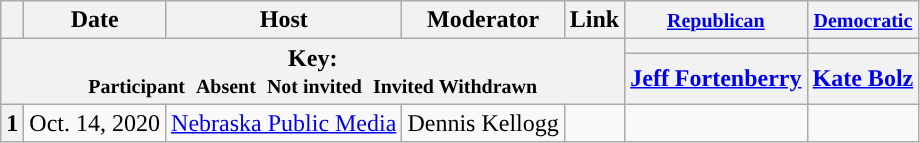<table class="wikitable" style="text-align:center;">
<tr>
<th scope="col"></th>
<th scope="col">Date</th>
<th scope="col">Host</th>
<th scope="col">Moderator</th>
<th scope="col">Link</th>
<th scope="col"><small><a href='#'>Republican</a></small></th>
<th scope="col"><small><a href='#'>Democratic</a></small></th>
</tr>
<tr>
<th colspan="5" rowspan="2">Key:<br> <small>Participant </small>  <small>Absent </small>  <small>Not invited </small>  <small>Invited  Withdrawn</small></th>
<th scope="col" style="background:"></th>
<th scope="col" style="background:"></th>
</tr>
<tr>
<th scope="col"><a href='#'>Jeff Fortenberry</a></th>
<th scope="col"><a href='#'>Kate Bolz</a></th>
</tr>
<tr>
<th>1</th>
<td style="white-space:nowrap;">Oct. 14, 2020</td>
<td style="white-space:nowrap;"><a href='#'>Nebraska Public Media</a></td>
<td style="white-space:nowrap;">Dennis Kellogg</td>
<td style="white-space:nowrap;"></td>
<td></td>
<td></td>
</tr>
</table>
